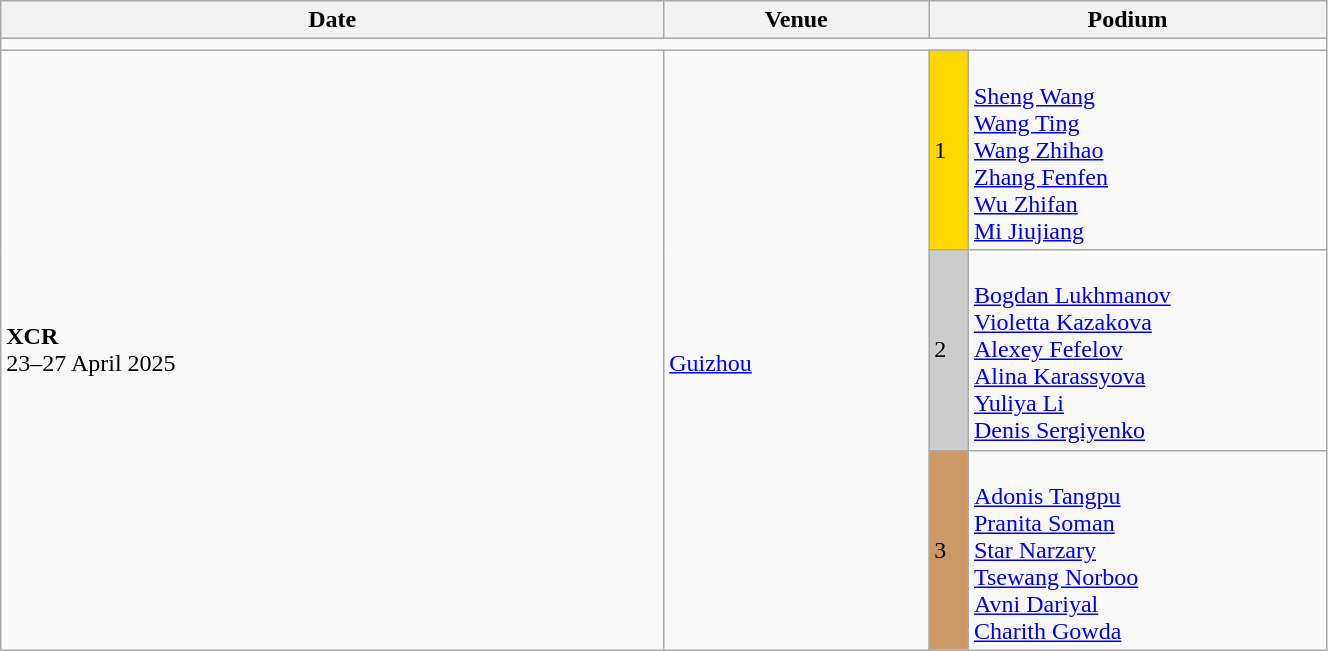<table class="wikitable" width=70%>
<tr>
<th>Date</th>
<th width=20%>Venue</th>
<th colspan=2 width=30%>Podium</th>
</tr>
<tr>
<td colspan=6></td>
</tr>
<tr>
<td rowspan=3><strong>XCR</strong> <br> 23–27 April 2025</td>
<td rowspan=3><br><a href='#'>Guizhou</a></td>
<td bgcolor=FFD700>1</td>
<td><br><a href='#'>Sheng Wang</a><br><a href='#'>Wang Ting</a><br><a href='#'>Wang Zhihao</a><br><a href='#'>Zhang Fenfen</a><br><a href='#'>Wu Zhifan</a><br><a href='#'>Mi Jiujiang</a></td>
</tr>
<tr>
<td bgcolor=CCCCCC>2</td>
<td><br><a href='#'>Bogdan Lukhmanov</a><br><a href='#'>Violetta Kazakova</a><br><a href='#'>Alexey Fefelov</a><br><a href='#'>Alina Karassyova</a><br><a href='#'>Yuliya Li</a><br><a href='#'>Denis Sergiyenko</a></td>
</tr>
<tr>
<td bgcolor=CC9966>3</td>
<td><br><a href='#'>Adonis Tangpu</a><br><a href='#'>Pranita Soman</a><br><a href='#'>Star Narzary</a><br><a href='#'>Tsewang Norboo</a><br><a href='#'>Avni Dariyal</a><br><a href='#'>Charith Gowda</a></td>
</tr>
</table>
